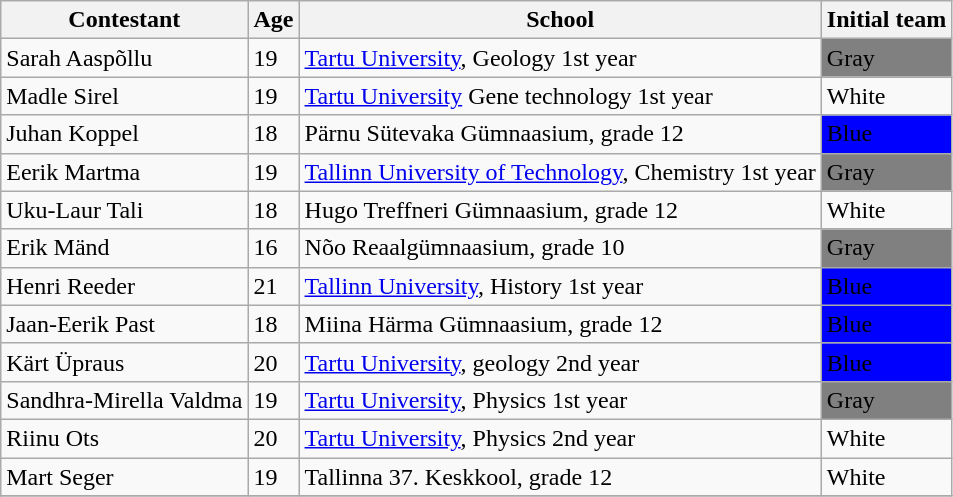<table class="wikitable sortable">
<tr>
<th>Contestant</th>
<th>Age</th>
<th>School</th>
<th>Initial team</th>
</tr>
<tr>
<td>Sarah Aaspõllu</td>
<td>19</td>
<td><a href='#'>Tartu University</a>, Geology 1st year</td>
<td style="background:Gray;">Gray</td>
</tr>
<tr>
<td>Madle Sirel</td>
<td>19</td>
<td><a href='#'>Tartu University</a> Gene technology 1st year</td>
<td>White</td>
</tr>
<tr>
<td>Juhan Koppel</td>
<td>18</td>
<td>Pärnu Sütevaka Gümnaasium, grade 12</td>
<td style="background:blue;">Blue</td>
</tr>
<tr>
<td>Eerik Martma</td>
<td>19</td>
<td><a href='#'>Tallinn University of Technology</a>, Chemistry 1st year</td>
<td style="background:Gray;">Gray</td>
</tr>
<tr>
<td>Uku-Laur Tali</td>
<td>18</td>
<td>Hugo Treffneri Gümnaasium, grade 12</td>
<td>White</td>
</tr>
<tr>
<td>Erik Mänd</td>
<td>16</td>
<td>Nõo Reaalgümnaasium, grade 10</td>
<td style="background:Gray;">Gray</td>
</tr>
<tr>
<td>Henri Reeder</td>
<td>21</td>
<td><a href='#'>Tallinn University</a>, History 1st year</td>
<td style="background:blue;">Blue</td>
</tr>
<tr>
<td>Jaan-Eerik Past</td>
<td>18</td>
<td>Miina Härma Gümnaasium, grade 12</td>
<td style="background:blue;">Blue</td>
</tr>
<tr>
<td>Kärt Üpraus</td>
<td>20</td>
<td><a href='#'>Tartu University</a>, geology 2nd year</td>
<td style="background:blue;">Blue</td>
</tr>
<tr>
<td>Sandhra-Mirella Valdma</td>
<td>19</td>
<td><a href='#'>Tartu University</a>, Physics 1st year</td>
<td style="background:Gray;">Gray</td>
</tr>
<tr>
<td>Riinu Ots</td>
<td>20</td>
<td><a href='#'>Tartu University</a>, Physics 2nd year</td>
<td>White</td>
</tr>
<tr>
<td>Mart Seger</td>
<td>19</td>
<td>Tallinna 37. Keskkool, grade 12</td>
<td>White</td>
</tr>
<tr>
</tr>
</table>
